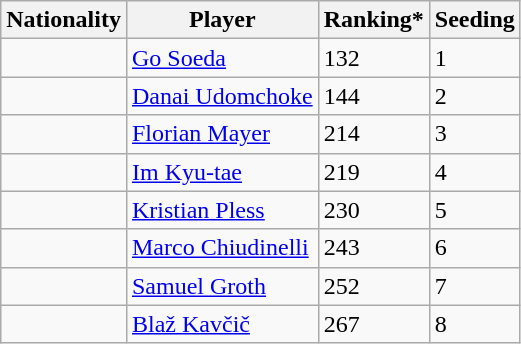<table class="wikitable" border="1">
<tr>
<th>Nationality</th>
<th>Player</th>
<th>Ranking*</th>
<th>Seeding</th>
</tr>
<tr>
<td></td>
<td><a href='#'>Go Soeda</a></td>
<td>132</td>
<td>1</td>
</tr>
<tr>
<td></td>
<td><a href='#'>Danai Udomchoke</a></td>
<td>144</td>
<td>2</td>
</tr>
<tr>
<td></td>
<td><a href='#'>Florian Mayer</a></td>
<td>214</td>
<td>3</td>
</tr>
<tr>
<td></td>
<td><a href='#'>Im Kyu-tae</a></td>
<td>219</td>
<td>4</td>
</tr>
<tr>
<td></td>
<td><a href='#'>Kristian Pless</a></td>
<td>230</td>
<td>5</td>
</tr>
<tr>
<td></td>
<td><a href='#'>Marco Chiudinelli</a></td>
<td>243</td>
<td>6</td>
</tr>
<tr>
<td></td>
<td><a href='#'>Samuel Groth</a></td>
<td>252</td>
<td>7</td>
</tr>
<tr>
<td></td>
<td><a href='#'>Blaž Kavčič</a></td>
<td>267</td>
<td>8</td>
</tr>
</table>
